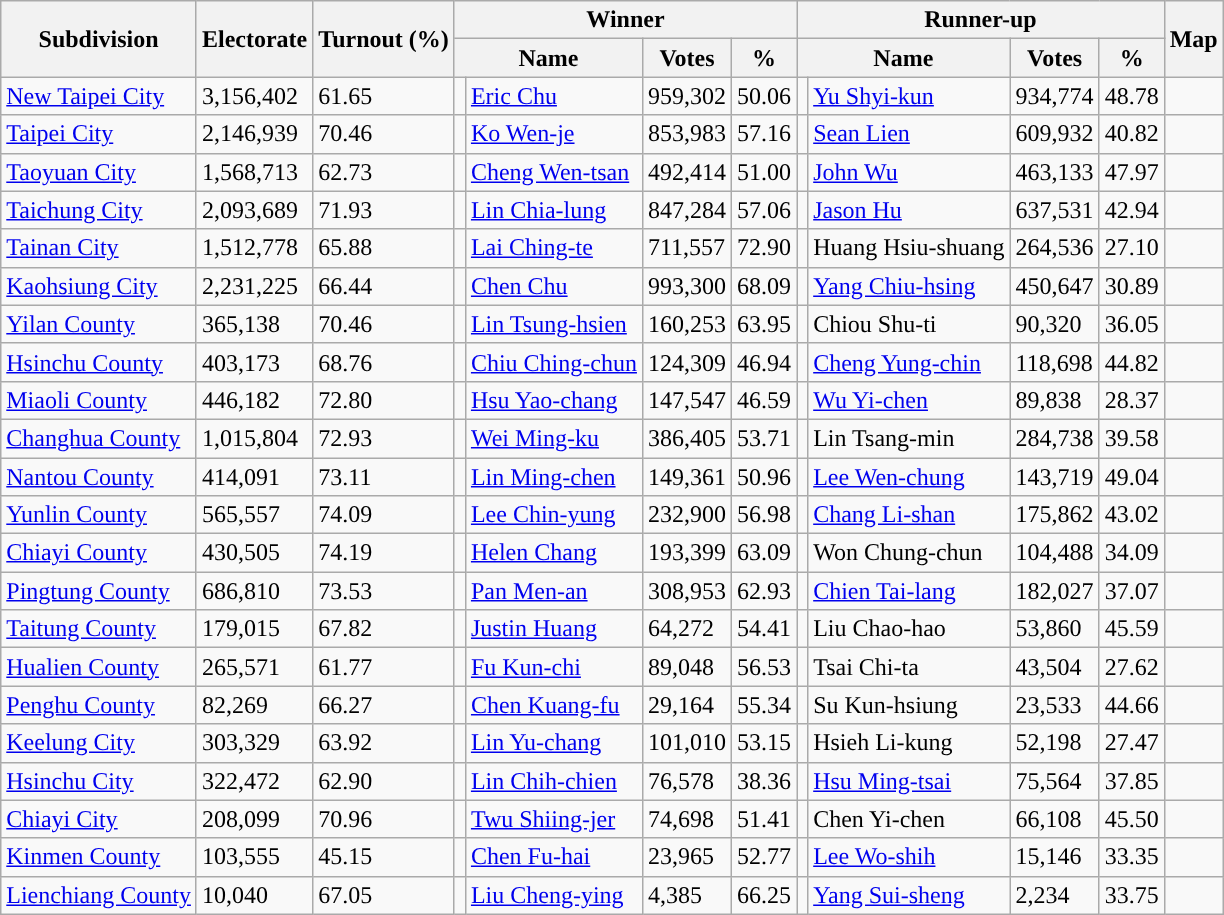<table class="wikitable sortable">
<tr>
<th rowspan="2">Subdivision</th>
<th rowspan="2">Electorate</th>
<th rowspan="2">Turnout (%)</th>
<th colspan="4">Winner</th>
<th colspan="4">Runner-up</th>
<th rowspan="2">Map</th>
</tr>
<tr>
<th colspan="2">Name</th>
<th>Votes</th>
<th>%</th>
<th colspan="2">Name</th>
<th>Votes</th>
<th>%</th>
</tr>
<tr>
<td><a href='#'>New Taipei City</a></td>
<td>3,156,402</td>
<td>61.65</td>
<td style="background-color:"></td>
<td><a href='#'>Eric Chu</a></td>
<td>959,302</td>
<td>50.06</td>
<td style="background-color:"></td>
<td><a href='#'>Yu Shyi-kun</a></td>
<td>934,774</td>
<td>48.78</td>
<td></td>
</tr>
<tr>
<td><a href='#'>Taipei City</a></td>
<td>2,146,939</td>
<td>70.46</td>
<td style="background-color:"></td>
<td><a href='#'>Ko Wen-je</a></td>
<td>853,983</td>
<td>57.16</td>
<td style="background-color:"></td>
<td><a href='#'>Sean Lien</a></td>
<td>609,932</td>
<td>40.82</td>
<td></td>
</tr>
<tr>
<td><a href='#'>Taoyuan City</a></td>
<td>1,568,713</td>
<td>62.73</td>
<td style="background-color:"></td>
<td><a href='#'>Cheng Wen-tsan</a></td>
<td>492,414</td>
<td>51.00</td>
<td style="background-color:"></td>
<td><a href='#'>John Wu</a></td>
<td>463,133</td>
<td>47.97</td>
<td></td>
</tr>
<tr>
<td><a href='#'>Taichung City</a></td>
<td>2,093,689</td>
<td>71.93</td>
<td style="background-color:"></td>
<td><a href='#'>Lin Chia-lung</a></td>
<td>847,284</td>
<td>57.06</td>
<td style="background-color:"></td>
<td><a href='#'>Jason Hu</a></td>
<td>637,531</td>
<td>42.94</td>
<td></td>
</tr>
<tr>
<td><a href='#'>Tainan City</a></td>
<td>1,512,778</td>
<td>65.88</td>
<td style="background-color:"></td>
<td><a href='#'>Lai Ching-te</a></td>
<td>711,557</td>
<td>72.90</td>
<td style="background-color:"></td>
<td>Huang Hsiu-shuang</td>
<td>264,536</td>
<td>27.10</td>
<td></td>
</tr>
<tr>
<td><a href='#'>Kaohsiung City</a></td>
<td>2,231,225</td>
<td>66.44</td>
<td style="background-color:"></td>
<td><a href='#'>Chen Chu</a></td>
<td>993,300</td>
<td>68.09</td>
<td style="background-color:"></td>
<td><a href='#'>Yang Chiu-hsing</a></td>
<td>450,647</td>
<td>30.89</td>
<td></td>
</tr>
<tr>
<td><a href='#'>Yilan County</a></td>
<td>365,138</td>
<td>70.46</td>
<td style="background-color:"></td>
<td><a href='#'>Lin Tsung-hsien</a></td>
<td>160,253</td>
<td>63.95</td>
<td style="background-color:"></td>
<td>Chiou Shu-ti</td>
<td>90,320</td>
<td>36.05</td>
<td></td>
</tr>
<tr>
<td><a href='#'>Hsinchu County</a></td>
<td>403,173</td>
<td>68.76</td>
<td style="background-color:"></td>
<td><a href='#'>Chiu Ching-chun</a></td>
<td>124,309</td>
<td>46.94</td>
<td style="background-color:"></td>
<td><a href='#'>Cheng Yung-chin</a></td>
<td>118,698</td>
<td>44.82</td>
<td></td>
</tr>
<tr>
<td><a href='#'>Miaoli County</a></td>
<td>446,182</td>
<td>72.80</td>
<td style="background-color:"></td>
<td><a href='#'>Hsu Yao-chang</a></td>
<td>147,547</td>
<td>46.59</td>
<td style="background-color:"></td>
<td><a href='#'>Wu Yi-chen</a></td>
<td>89,838</td>
<td>28.37</td>
<td></td>
</tr>
<tr>
<td><a href='#'>Changhua County</a></td>
<td>1,015,804</td>
<td>72.93</td>
<td style="background-color:"></td>
<td><a href='#'>Wei Ming-ku</a></td>
<td>386,405</td>
<td>53.71</td>
<td style="background-color:"></td>
<td>Lin Tsang-min</td>
<td>284,738</td>
<td>39.58</td>
<td></td>
</tr>
<tr>
<td><a href='#'>Nantou County</a></td>
<td>414,091</td>
<td>73.11</td>
<td style="background-color:"></td>
<td><a href='#'>Lin Ming-chen</a></td>
<td>149,361</td>
<td>50.96</td>
<td style="background-color:"></td>
<td><a href='#'>Lee Wen-chung</a></td>
<td>143,719</td>
<td>49.04</td>
<td></td>
</tr>
<tr>
<td><a href='#'>Yunlin County</a></td>
<td>565,557</td>
<td>74.09</td>
<td style="background-color:"></td>
<td><a href='#'>Lee Chin-yung</a></td>
<td>232,900</td>
<td>56.98</td>
<td style="background-color:"></td>
<td><a href='#'>Chang Li-shan</a></td>
<td>175,862</td>
<td>43.02</td>
<td></td>
</tr>
<tr>
<td><a href='#'>Chiayi County</a></td>
<td>430,505</td>
<td>74.19</td>
<td style="background-color:"></td>
<td><a href='#'>Helen Chang</a></td>
<td>193,399</td>
<td>63.09</td>
<td style="background-color:"></td>
<td>Won Chung-chun</td>
<td>104,488</td>
<td>34.09</td>
<td></td>
</tr>
<tr>
<td><a href='#'>Pingtung County</a></td>
<td>686,810</td>
<td>73.53</td>
<td style="background-color:"></td>
<td><a href='#'>Pan Men-an</a></td>
<td>308,953</td>
<td>62.93</td>
<td style="background-color:"></td>
<td><a href='#'>Chien Tai-lang</a></td>
<td>182,027</td>
<td>37.07</td>
<td></td>
</tr>
<tr>
<td><a href='#'>Taitung County</a></td>
<td>179,015</td>
<td>67.82</td>
<td style="background-color:"></td>
<td><a href='#'>Justin Huang</a></td>
<td>64,272</td>
<td>54.41</td>
<td style="background-color:"></td>
<td>Liu Chao-hao</td>
<td>53,860</td>
<td>45.59</td>
<td></td>
</tr>
<tr>
<td><a href='#'>Hualien County</a></td>
<td>265,571</td>
<td>61.77</td>
<td style="background-color:"></td>
<td><a href='#'>Fu Kun-chi</a></td>
<td>89,048</td>
<td>56.53</td>
<td style="background-color:"></td>
<td>Tsai Chi-ta</td>
<td>43,504</td>
<td>27.62</td>
<td></td>
</tr>
<tr>
<td><a href='#'>Penghu County</a></td>
<td>82,269</td>
<td>66.27</td>
<td style="background-color:"></td>
<td><a href='#'>Chen Kuang-fu</a></td>
<td>29,164</td>
<td>55.34</td>
<td style="background-color:"></td>
<td>Su Kun-hsiung</td>
<td>23,533</td>
<td>44.66</td>
<td></td>
</tr>
<tr>
<td><a href='#'>Keelung City</a></td>
<td>303,329</td>
<td>63.92</td>
<td style="background-color:"></td>
<td><a href='#'>Lin Yu-chang</a></td>
<td>101,010</td>
<td>53.15</td>
<td style="background-color:"></td>
<td>Hsieh Li-kung</td>
<td>52,198</td>
<td>27.47</td>
<td></td>
</tr>
<tr>
<td><a href='#'>Hsinchu City</a></td>
<td>322,472</td>
<td>62.90</td>
<td style="background-color:"></td>
<td><a href='#'>Lin Chih-chien</a></td>
<td>76,578</td>
<td>38.36</td>
<td style="background-color:"></td>
<td><a href='#'>Hsu Ming-tsai</a></td>
<td>75,564</td>
<td>37.85</td>
<td></td>
</tr>
<tr>
<td><a href='#'>Chiayi City</a></td>
<td>208,099</td>
<td>70.96</td>
<td style="background-color:"></td>
<td><a href='#'>Twu Shiing-jer</a></td>
<td>74,698</td>
<td>51.41</td>
<td style="background-color:"></td>
<td>Chen Yi-chen</td>
<td>66,108</td>
<td>45.50</td>
<td></td>
</tr>
<tr>
<td><a href='#'>Kinmen County</a></td>
<td>103,555</td>
<td>45.15</td>
<td style="background-color:"></td>
<td><a href='#'>Chen Fu-hai</a></td>
<td>23,965</td>
<td>52.77</td>
<td style="background-color:"></td>
<td><a href='#'>Lee Wo-shih</a></td>
<td>15,146</td>
<td>33.35</td>
<td></td>
</tr>
<tr>
<td><a href='#'>Lienchiang County</a></td>
<td>10,040</td>
<td>67.05</td>
<td style="background-color:"></td>
<td><a href='#'>Liu Cheng-ying</a></td>
<td>4,385</td>
<td>66.25</td>
<td style="background-color:"></td>
<td><a href='#'>Yang Sui-sheng</a></td>
<td>2,234</td>
<td>33.75</td>
<td></td>
</tr>
</table>
